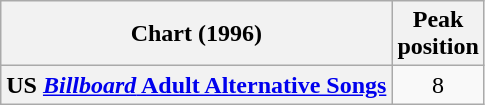<table class="wikitable sortable plainrowheaders">
<tr>
<th>Chart (1996)</th>
<th>Peak<br>position</th>
</tr>
<tr>
<th scope="row">US <a href='#'><em>Billboard</em> Adult Alternative Songs</a></th>
<td style="text-align:center;">8</td>
</tr>
</table>
